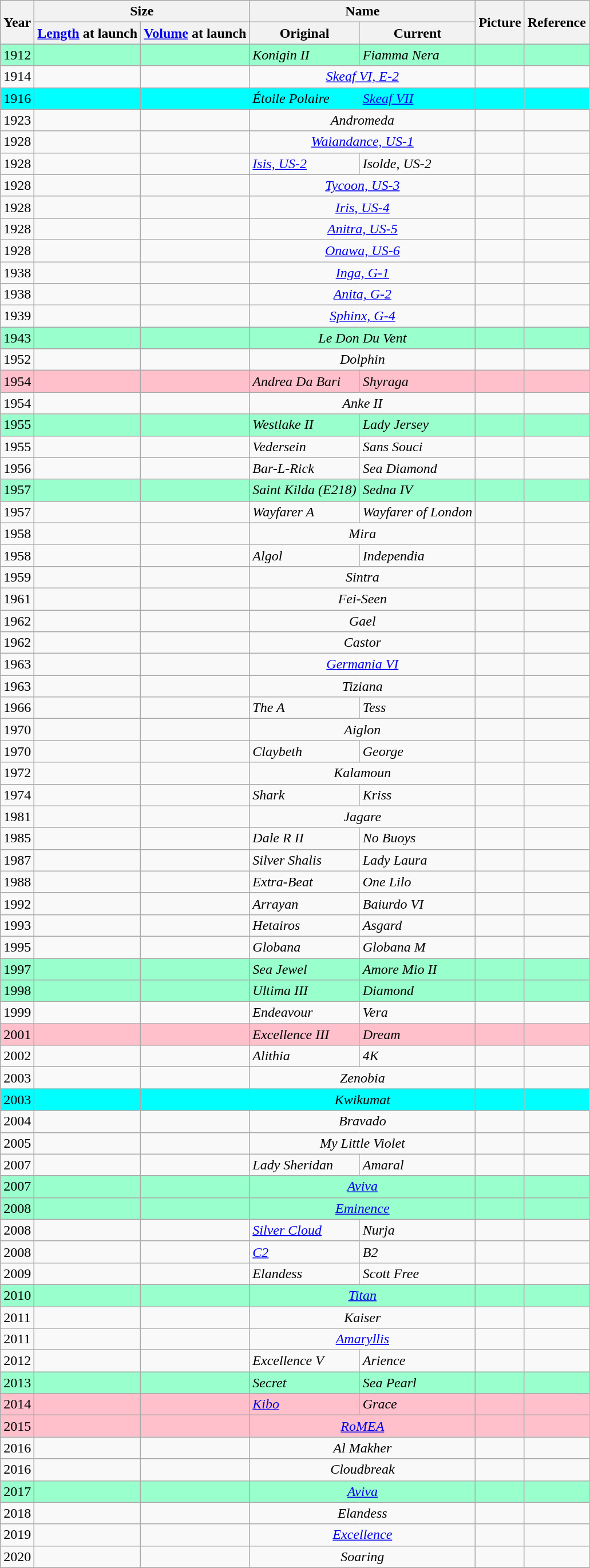<table class="wikitable sortable">
<tr style="vertical-align:center">
<th rowspan="2">Year</th>
<th colspan="2">Size</th>
<th colspan="2">Name</th>
<th rowspan="2">Picture</th>
<th rowspan="2">Reference</th>
</tr>
<tr>
<th><a href='#'>Length</a> at launch</th>
<th><a href='#'>Volume</a> at launch</th>
<th>Original</th>
<th>Current</th>
</tr>
<tr style="background:#9fc;">
<td>1912</td>
<td></td>
<td></td>
<td><em>Konigin II</em></td>
<td><em>Fiamma Nera</em></td>
<td></td>
<td></td>
</tr>
<tr>
<td>1914</td>
<td></td>
<td></td>
<td colspan="2" align=center><em><a href='#'>Skeaf VI, E-2</a></em></td>
<td></td>
<td></td>
</tr>
<tr style="background:Cyan">
<td>1916</td>
<td></td>
<td></td>
<td><em>Étoile Polaire</em></td>
<td><em><a href='#'>Skeaf VII</a></em></td>
<td></td>
<td></td>
</tr>
<tr>
<td>1923</td>
<td></td>
<td></td>
<td colspan="2" align=center><em>Andromeda</em></td>
<td></td>
</tr>
<tr>
<td>1928</td>
<td></td>
<td></td>
<td colspan="2" align=center><em><a href='#'>Waiandance, US-1</a></em></td>
<td></td>
<td></td>
</tr>
<tr>
<td>1928</td>
<td></td>
<td></td>
<td><em><a href='#'>Isis, US-2</a></em></td>
<td><em>Isolde, US-2</em></td>
<td></td>
<td></td>
</tr>
<tr>
<td>1928</td>
<td></td>
<td></td>
<td colspan="2" align=center><em><a href='#'>Tycoon, US-3</a></em></td>
<td></td>
<td></td>
</tr>
<tr>
<td>1928</td>
<td></td>
<td></td>
<td colspan="2" align=center><em><a href='#'>Iris, US-4</a></em></td>
<td></td>
<td></td>
</tr>
<tr>
<td>1928</td>
<td></td>
<td></td>
<td colspan="2" align=center><em><a href='#'>Anitra, US-5</a></em></td>
<td></td>
<td></td>
</tr>
<tr>
<td>1928</td>
<td></td>
<td></td>
<td colspan="2" align=center><em><a href='#'>Onawa, US-6</a></em></td>
<td></td>
<td></td>
</tr>
<tr>
<td>1938</td>
<td></td>
<td></td>
<td colspan="2" align=center><em><a href='#'>Inga, G-1</a></em></td>
<td></td>
<td></td>
</tr>
<tr>
<td>1938</td>
<td></td>
<td></td>
<td colspan="2" align=center><em><a href='#'>Anita, G-2</a></em></td>
<td></td>
<td></td>
</tr>
<tr>
<td>1939</td>
<td></td>
<td></td>
<td colspan="2" align=center><em><a href='#'>Sphinx, G-4</a></em></td>
<td></td>
<td></td>
</tr>
<tr style="background:#9fc;">
<td>1943</td>
<td></td>
<td></td>
<td colspan="2" align=center><em>Le Don Du Vent</em></td>
<td></td>
<td></td>
</tr>
<tr>
<td>1952</td>
<td></td>
<td></td>
<td colspan="2" align=center><em>Dolphin</em></td>
<td></td>
<td></td>
</tr>
<tr style="background:Pink">
<td>1954</td>
<td></td>
<td></td>
<td><em>Andrea Da Bari</em></td>
<td><em>Shyraga</em></td>
<td></td>
<td></td>
</tr>
<tr>
<td>1954</td>
<td></td>
<td></td>
<td colspan="2" align=center><em>Anke II</em></td>
<td></td>
<td></td>
</tr>
<tr style="background:#9fc;">
<td>1955</td>
<td></td>
<td></td>
<td><em>Westlake II</em></td>
<td><em>Lady Jersey</em></td>
<td></td>
<td></td>
</tr>
<tr>
<td>1955</td>
<td></td>
<td></td>
<td><em>Vedersein</em></td>
<td><em>Sans Souci</em></td>
<td></td>
<td></td>
</tr>
<tr>
<td>1956</td>
<td></td>
<td></td>
<td><em>Bar-L-Rick</em></td>
<td><em>Sea Diamond</em></td>
<td></td>
<td></td>
</tr>
<tr style="background:#9fc;">
<td>1957</td>
<td></td>
<td></td>
<td><em>Saint Kilda (E218)</em></td>
<td><em>Sedna IV</em></td>
<td></td>
<td></td>
</tr>
<tr>
<td>1957</td>
<td></td>
<td></td>
<td><em>Wayfarer A</em></td>
<td><em>Wayfarer of London</em></td>
<td></td>
<td></td>
</tr>
<tr>
<td>1958</td>
<td></td>
<td></td>
<td colspan="2" align=center><em>Mira</em></td>
<td></td>
<td></td>
</tr>
<tr>
<td>1958</td>
<td></td>
<td></td>
<td><em>Algol</em></td>
<td><em>Independia</em></td>
<td></td>
<td></td>
</tr>
<tr>
<td>1959</td>
<td></td>
<td></td>
<td colspan="2" align=center><em>Sintra</em></td>
<td></td>
<td></td>
</tr>
<tr>
<td>1961</td>
<td></td>
<td></td>
<td colspan="2" align=center><em>Fei-Seen</em></td>
<td></td>
<td></td>
</tr>
<tr>
<td>1962</td>
<td></td>
<td></td>
<td colspan="2" align=center><em>Gael</em></td>
<td></td>
<td></td>
</tr>
<tr>
<td>1962</td>
<td></td>
<td></td>
<td colspan="2" align=center><em>Castor</em></td>
<td></td>
<td></td>
</tr>
<tr>
<td>1963</td>
<td></td>
<td></td>
<td colspan="2" align=center><em><a href='#'>Germania VI</a></em></td>
<td></td>
<td></td>
</tr>
<tr>
<td>1963</td>
<td></td>
<td></td>
<td colspan="2" align=center><em>Tiziana</em></td>
<td></td>
<td></td>
</tr>
<tr>
<td>1966</td>
<td></td>
<td></td>
<td><em>The A</em></td>
<td><em>Tess</em></td>
<td></td>
<td></td>
</tr>
<tr>
<td>1970</td>
<td></td>
<td></td>
<td colspan="2" align=center><em>Aiglon</em></td>
<td></td>
<td></td>
</tr>
<tr>
<td>1970</td>
<td></td>
<td></td>
<td><em>Claybeth</em></td>
<td><em>George</em></td>
<td></td>
<td></td>
</tr>
<tr>
<td>1972</td>
<td></td>
<td></td>
<td colspan="2" align=center><em>Kalamoun</em></td>
<td></td>
<td></td>
</tr>
<tr>
<td>1974</td>
<td></td>
<td></td>
<td><em>Shark</em></td>
<td><em>Kriss</em></td>
<td></td>
<td></td>
</tr>
<tr>
<td>1981</td>
<td></td>
<td></td>
<td colspan="2" align=center><em>Jagare</em></td>
<td></td>
<td></td>
</tr>
<tr>
<td>1985</td>
<td></td>
<td></td>
<td><em>Dale R II</em></td>
<td><em>No Buoys</em></td>
<td></td>
<td></td>
</tr>
<tr>
<td>1987</td>
<td></td>
<td></td>
<td><em>Silver Shalis</em></td>
<td><em>Lady Laura</em></td>
<td></td>
<td></td>
</tr>
<tr>
<td>1988</td>
<td></td>
<td></td>
<td><em>Extra-Beat</em></td>
<td><em>One Lilo</em></td>
<td></td>
<td></td>
</tr>
<tr>
<td>1992</td>
<td></td>
<td></td>
<td><em>Arrayan</em></td>
<td><em>Baiurdo VI</em></td>
<td></td>
<td></td>
</tr>
<tr>
<td>1993</td>
<td></td>
<td></td>
<td><em>Hetairos</em></td>
<td><em>Asgard</em></td>
<td></td>
<td></td>
</tr>
<tr>
<td>1995</td>
<td></td>
<td></td>
<td><em>Globana</em></td>
<td><em>Globana M</em></td>
<td></td>
<td></td>
</tr>
<tr style="background:#9fc;">
<td>1997</td>
<td></td>
<td></td>
<td><em>Sea Jewel</em></td>
<td><em>Amore Mio II</em></td>
<td></td>
<td></td>
</tr>
<tr style="background:#9fc;">
<td>1998</td>
<td></td>
<td></td>
<td><em>Ultima III</em></td>
<td><em>Diamond</em></td>
<td></td>
<td></td>
</tr>
<tr>
<td>1999</td>
<td></td>
<td></td>
<td><em>Endeavour</em></td>
<td><em>Vera</em></td>
<td></td>
<td></td>
</tr>
<tr style="background:Pink">
<td>2001</td>
<td></td>
<td></td>
<td><em>Excellence III</em></td>
<td><em>Dream</em></td>
<td></td>
<td></td>
</tr>
<tr>
<td>2002</td>
<td></td>
<td></td>
<td><em>Alithia</em></td>
<td><em>4K</em></td>
<td></td>
<td></td>
</tr>
<tr>
<td>2003</td>
<td></td>
<td></td>
<td colspan="2" align=center><em>Zenobia</em></td>
<td></td>
<td></td>
</tr>
<tr style="background:Cyan">
<td>2003</td>
<td></td>
<td></td>
<td colspan="2" align=center><em>Kwikumat</em></td>
<td></td>
<td></td>
</tr>
<tr>
<td>2004</td>
<td></td>
<td></td>
<td colspan="2" align=center><em>Bravado</em></td>
<td></td>
<td></td>
</tr>
<tr>
<td>2005</td>
<td></td>
<td></td>
<td colspan="2" align=center><em>My Little Violet</em></td>
<td></td>
<td></td>
</tr>
<tr>
<td>2007</td>
<td></td>
<td></td>
<td><em>Lady Sheridan</em></td>
<td><em>Amaral</em></td>
<td></td>
<td></td>
</tr>
<tr style="background:#9fc;">
<td>2007</td>
<td></td>
<td></td>
<td colspan="2" align=center><em><a href='#'>Aviva</a></em></td>
<td></td>
<td></td>
</tr>
<tr style="background:#9fc;">
<td>2008</td>
<td></td>
<td></td>
<td colspan="2" align=center><em><a href='#'>Eminence</a></em></td>
<td></td>
<td></td>
</tr>
<tr>
<td>2008</td>
<td></td>
<td></td>
<td><em><a href='#'>Silver Cloud</a></em></td>
<td><em>Nurja</em></td>
<td></td>
<td></td>
</tr>
<tr>
<td>2008</td>
<td></td>
<td></td>
<td><em><a href='#'>C2</a></em></td>
<td><em>B2</em></td>
<td></td>
<td></td>
</tr>
<tr>
<td>2009</td>
<td></td>
<td></td>
<td><em>Elandess</em></td>
<td><em>Scott Free</em></td>
<td></td>
<td></td>
</tr>
<tr style="background:#9fc;">
<td>2010</td>
<td></td>
<td></td>
<td colspan="2" align=center><em><a href='#'>Titan</a></em></td>
<td></td>
<td></td>
</tr>
<tr>
<td>2011</td>
<td></td>
<td></td>
<td colspan="2" align=center><em>Kaiser</em></td>
<td></td>
<td></td>
</tr>
<tr>
<td>2011</td>
<td></td>
<td></td>
<td colspan="2" align=center><em><a href='#'>Amaryllis</a></em></td>
<td></td>
<td></td>
</tr>
<tr>
<td>2012</td>
<td></td>
<td></td>
<td><em>Excellence V</em></td>
<td><em>Arience</em></td>
<td></td>
<td></td>
</tr>
<tr style="background:#9fc;">
<td>2013</td>
<td></td>
<td></td>
<td><em>Secret</em></td>
<td><em>Sea Pearl</em></td>
<td></td>
<td></td>
</tr>
<tr style="background:Pink">
<td>2014</td>
<td></td>
<td></td>
<td><em><a href='#'>Kibo</a></em></td>
<td><em>Grace</em></td>
<td></td>
<td></td>
</tr>
<tr style="background:Pink">
<td>2015</td>
<td></td>
<td></td>
<td colspan="2" align=center><em><a href='#'>RoMEA</a></em></td>
<td></td>
<td></td>
</tr>
<tr>
<td>2016</td>
<td></td>
<td></td>
<td colspan="2" align=center><em>Al Makher</em></td>
<td></td>
<td></td>
</tr>
<tr>
<td>2016</td>
<td></td>
<td></td>
<td colspan="2" align=center><em>Cloudbreak</em></td>
<td></td>
<td></td>
</tr>
<tr style="background:#9fc;">
<td>2017</td>
<td></td>
<td></td>
<td colspan="2" align=center><em><a href='#'>Aviva</a></em></td>
<td></td>
<td></td>
</tr>
<tr>
<td>2018</td>
<td></td>
<td></td>
<td colspan="2" align=center><em>Elandess</em></td>
<td></td>
<td></td>
</tr>
<tr>
<td>2019</td>
<td></td>
<td></td>
<td colspan="2" align=center><em><a href='#'>Excellence</a></em></td>
<td></td>
<td></td>
</tr>
<tr>
<td>2020</td>
<td></td>
<td></td>
<td colspan="2" align=center><em>Soaring</em></td>
<td></td>
<td></td>
</tr>
</table>
